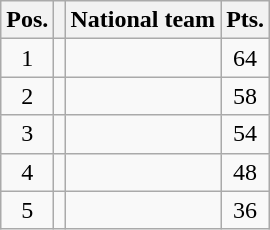<table class=wikitable>
<tr>
<th>Pos.</th>
<th></th>
<th>National team</th>
<th>Pts.</th>
</tr>
<tr align=center >
<td>1</td>
<td></td>
<td align=left></td>
<td>64</td>
</tr>
<tr align=center >
<td>2</td>
<td></td>
<td align=left></td>
<td>58</td>
</tr>
<tr align=center >
<td>3</td>
<td></td>
<td align=left></td>
<td>54</td>
</tr>
<tr align=center>
<td>4</td>
<td></td>
<td align=left></td>
<td>48</td>
</tr>
<tr align=center>
<td>5</td>
<td></td>
<td align=left></td>
<td>36</td>
</tr>
</table>
